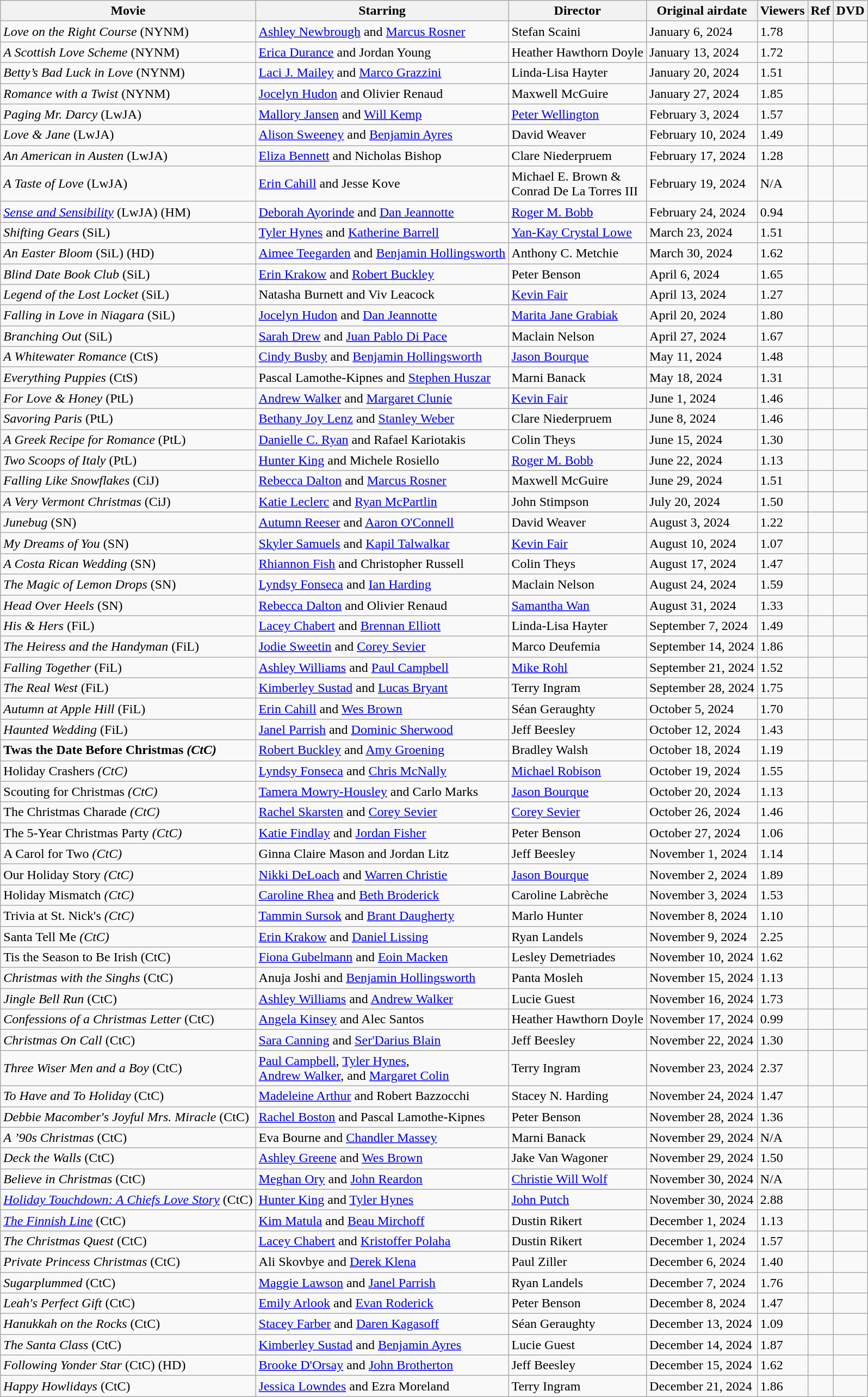<table class="wikitable sortable">
<tr>
<th scope="col" class="unsortable">Movie</th>
<th scope="col" class="unsortable">Starring</th>
<th scope="col" class="unsortable">Director</th>
<th scope="col" class="unsortable">Original airdate</th>
<th scope="col">Viewers</th>
<th scope="col" class="unsortable">Ref</th>
<th scope="col" class="unsortable">DVD</th>
</tr>
<tr>
<td><em>Love on the Right Course</em> (NYNM)</td>
<td><a href='#'>Ashley Newbrough</a> and <a href='#'>Marcus Rosner</a></td>
<td>Stefan Scaini</td>
<td>January 6, 2024</td>
<td>1.78</td>
<td></td>
<td></td>
</tr>
<tr>
<td><em>A Scottish Love Scheme</em> (NYNM)</td>
<td><a href='#'>Erica Durance</a> and Jordan Young</td>
<td>Heather Hawthorn Doyle</td>
<td>January 13, 2024</td>
<td>1.72</td>
<td></td>
<td></td>
</tr>
<tr>
<td><em>Betty’s Bad Luck in Love</em> (NYNM)</td>
<td><a href='#'>Laci J. Mailey</a> and <a href='#'>Marco Grazzini</a></td>
<td>Linda-Lisa Hayter</td>
<td>January 20, 2024</td>
<td>1.51</td>
<td></td>
<td></td>
</tr>
<tr>
<td><em>Romance with a Twist</em> (NYNM)</td>
<td><a href='#'>Jocelyn Hudon</a> and Olivier Renaud</td>
<td>Maxwell McGuire</td>
<td>January 27, 2024</td>
<td>1.85</td>
<td></td>
<td></td>
</tr>
<tr>
<td><em>Paging Mr. Darcy</em> (LwJA)</td>
<td><a href='#'>Mallory Jansen</a> and <a href='#'>Will Kemp</a></td>
<td><a href='#'>Peter Wellington</a></td>
<td>February 3, 2024</td>
<td>1.57</td>
<td></td>
<td></td>
</tr>
<tr>
<td><em>Love & Jane</em> (LwJA)</td>
<td><a href='#'>Alison Sweeney</a> and <a href='#'>Benjamin Ayres</a></td>
<td>David Weaver</td>
<td>February 10, 2024</td>
<td>1.49</td>
<td></td>
<td></td>
</tr>
<tr>
<td><em>An American in Austen</em> (LwJA)</td>
<td><a href='#'>Eliza Bennett</a> and Nicholas Bishop</td>
<td>Clare Niederpruem</td>
<td>February 17, 2024</td>
<td>1.28</td>
<td></td>
<td></td>
</tr>
<tr>
<td><em>A Taste of Love</em> (LwJA)</td>
<td><a href='#'>Erin Cahill</a> and Jesse Kove</td>
<td>Michael E. Brown & <br>Conrad De La Torres III</td>
<td>February 19, 2024</td>
<td>N/A</td>
<td></td>
<td></td>
</tr>
<tr>
<td><em><a href='#'>Sense and Sensibility</a></em> (LwJA) (HM)</td>
<td><a href='#'>Deborah Ayorinde</a> and <a href='#'>Dan Jeannotte</a></td>
<td><a href='#'>Roger M. Bobb</a></td>
<td>February 24, 2024</td>
<td>0.94</td>
<td></td>
<td></td>
</tr>
<tr>
<td><em>Shifting Gears</em> (SiL)</td>
<td><a href='#'>Tyler Hynes</a> and <a href='#'>Katherine Barrell</a></td>
<td><a href='#'>Yan-Kay Crystal Lowe</a></td>
<td>March 23, 2024</td>
<td>1.51</td>
<td></td>
<td></td>
</tr>
<tr>
<td><em>An Easter Bloom</em> (SiL) (HD)</td>
<td><a href='#'>Aimee Teegarden</a> and <a href='#'>Benjamin Hollingsworth</a></td>
<td>Anthony C. Metchie</td>
<td>March 30, 2024</td>
<td>1.62</td>
<td></td>
<td></td>
</tr>
<tr>
<td><em>Blind Date Book Club</em> (SiL)</td>
<td><a href='#'>Erin Krakow</a> and <a href='#'>Robert Buckley</a></td>
<td>Peter Benson</td>
<td>April 6, 2024</td>
<td>1.65</td>
<td></td>
<td></td>
</tr>
<tr>
<td><em>Legend of the Lost Locket</em> (SiL)</td>
<td>Natasha Burnett and Viv Leacock</td>
<td><a href='#'>Kevin Fair</a></td>
<td>April 13, 2024</td>
<td>1.27</td>
<td></td>
<td></td>
</tr>
<tr>
<td><em>Falling in Love in Niagara</em> (SiL)</td>
<td><a href='#'>Jocelyn Hudon</a> and <a href='#'>Dan Jeannotte</a></td>
<td><a href='#'>Marita Jane Grabiak</a></td>
<td>April 20, 2024</td>
<td>1.80</td>
<td></td>
<td></td>
</tr>
<tr>
<td><em>Branching Out</em> (SiL)</td>
<td><a href='#'>Sarah Drew</a> and <a href='#'>Juan Pablo Di Pace</a></td>
<td>Maclain Nelson</td>
<td>April 27, 2024</td>
<td>1.67</td>
<td></td>
<td></td>
</tr>
<tr>
<td><em>A Whitewater Romance</em> (CtS)</td>
<td><a href='#'>Cindy Busby</a> and <a href='#'>Benjamin Hollingsworth</a></td>
<td><a href='#'>Jason Bourque</a></td>
<td>May 11, 2024</td>
<td>1.48</td>
<td></td>
<td></td>
</tr>
<tr>
<td><em>Everything Puppies</em> (CtS)</td>
<td>Pascal Lamothe-Kipnes and <a href='#'>Stephen Huszar</a></td>
<td>Marni Banack</td>
<td>May 18, 2024</td>
<td>1.31</td>
<td></td>
<td></td>
</tr>
<tr>
<td><em>For Love & Honey</em> (PtL)</td>
<td><a href='#'>Andrew Walker</a> and <a href='#'>Margaret Clunie</a></td>
<td><a href='#'>Kevin Fair</a></td>
<td>June 1, 2024</td>
<td>1.46</td>
<td></td>
<td></td>
</tr>
<tr>
<td><em>Savoring Paris</em> (PtL)</td>
<td><a href='#'>Bethany Joy Lenz</a> and <a href='#'>Stanley Weber</a></td>
<td>Clare Niederpruem</td>
<td>June 8, 2024</td>
<td>1.46</td>
<td></td>
<td></td>
</tr>
<tr>
<td><em>A Greek Recipe for Romance</em> (PtL)</td>
<td><a href='#'>Danielle C. Ryan</a> and Rafael Kariotakis</td>
<td>Colin Theys</td>
<td>June 15, 2024</td>
<td>1.30</td>
<td></td>
<td></td>
</tr>
<tr>
<td><em>Two Scoops of Italy</em> (PtL)</td>
<td><a href='#'>Hunter King</a> and Michele Rosiello</td>
<td><a href='#'>Roger M. Bobb</a></td>
<td>June 22, 2024</td>
<td>1.13</td>
<td></td>
<td></td>
</tr>
<tr>
<td><em>Falling Like Snowflakes</em> (CiJ)</td>
<td><a href='#'>Rebecca Dalton</a> and <a href='#'>Marcus Rosner</a></td>
<td>Maxwell McGuire</td>
<td>June 29, 2024</td>
<td>1.51</td>
<td></td>
<td></td>
</tr>
<tr>
</tr>
<tr>
<td><em>A Very Vermont Christmas</em> (CiJ)</td>
<td><a href='#'>Katie Leclerc</a> and <a href='#'>Ryan McPartlin</a></td>
<td>John Stimpson</td>
<td>July 20, 2024</td>
<td>1.50</td>
<td></td>
<td></td>
</tr>
<tr>
</tr>
<tr>
<td><em>Junebug</em> (SN)</td>
<td><a href='#'>Autumn Reeser</a> and <a href='#'>Aaron O'Connell</a></td>
<td>David Weaver</td>
<td>August 3, 2024</td>
<td>1.22</td>
<td></td>
<td></td>
</tr>
<tr>
<td><em>My Dreams of You</em> (SN)</td>
<td><a href='#'>Skyler Samuels</a> and <a href='#'>Kapil Talwalkar</a></td>
<td><a href='#'>Kevin Fair</a></td>
<td>August 10, 2024</td>
<td>1.07</td>
<td></td>
<td></td>
</tr>
<tr>
<td><em>A Costa Rican Wedding</em> (SN)</td>
<td><a href='#'>Rhiannon Fish</a> and Christopher Russell</td>
<td>Colin Theys</td>
<td>August 17, 2024</td>
<td>1.47</td>
<td></td>
<td></td>
</tr>
<tr>
<td><em>The Magic of Lemon Drops</em> (SN)</td>
<td><a href='#'>Lyndsy Fonseca</a> and <a href='#'>Ian Harding</a></td>
<td>Maclain Nelson</td>
<td>August 24, 2024</td>
<td>1.59</td>
<td></td>
<td></td>
</tr>
<tr>
<td><em>Head Over Heels</em> (SN)</td>
<td><a href='#'>Rebecca Dalton</a> and Olivier Renaud</td>
<td><a href='#'>Samantha Wan</a></td>
<td>August 31, 2024</td>
<td>1.33</td>
<td></td>
<td></td>
</tr>
<tr>
<td><em>His & Hers</em> (FiL)</td>
<td><a href='#'>Lacey Chabert</a> and <a href='#'>Brennan Elliott</a></td>
<td>Linda-Lisa Hayter</td>
<td>September 7, 2024</td>
<td>1.49</td>
<td></td>
<td></td>
</tr>
<tr>
<td><em>The Heiress and the Handyman</em> (FiL)</td>
<td><a href='#'>Jodie Sweetin</a> and <a href='#'>Corey Sevier</a></td>
<td>Marco Deufemia</td>
<td>September 14, 2024</td>
<td>1.86</td>
<td></td>
<td></td>
</tr>
<tr>
<td><em>Falling Together</em> (FiL)</td>
<td><a href='#'>Ashley Williams</a> and <a href='#'>Paul Campbell</a></td>
<td><a href='#'>Mike Rohl</a></td>
<td>September 21, 2024</td>
<td>1.52</td>
<td></td>
<td></td>
</tr>
<tr>
<td><em>The Real West</em> (FiL)</td>
<td><a href='#'>Kimberley Sustad</a> and <a href='#'>Lucas Bryant</a></td>
<td>Terry Ingram</td>
<td>September 28, 2024</td>
<td>1.75</td>
<td></td>
<td></td>
</tr>
<tr>
<td><em>Autumn at Apple Hill</em> (FiL)</td>
<td><a href='#'>Erin Cahill</a> and <a href='#'>Wes Brown</a></td>
<td>Séan Geraughty</td>
<td>October 5, 2024</td>
<td>1.70</td>
<td></td>
<td></td>
</tr>
<tr>
<td><em>Haunted Wedding</em> (FiL)</td>
<td><a href='#'>Janel Parrish</a> and <a href='#'>Dominic Sherwood</a></td>
<td>Jeff Beesley</td>
<td>October 12, 2024</td>
<td>1.43</td>
<td></td>
<td></td>
</tr>
<tr>
<td><strong>Twas the Date Before Christmas<em> (CtC)</td>
<td><a href='#'>Robert Buckley</a> and <a href='#'>Amy Groening</a></td>
<td>Bradley Walsh</td>
<td>October 18, 2024</td>
<td>1.19</td>
<td></td>
<td></td>
</tr>
<tr>
<td></em>Holiday Crashers<em> (CtC)</td>
<td><a href='#'>Lyndsy Fonseca</a> and <a href='#'>Chris McNally</a></td>
<td><a href='#'>Michael Robison</a></td>
<td>October 19, 2024</td>
<td>1.55</td>
<td></td>
<td></td>
</tr>
<tr>
<td></em>Scouting for Christmas<em> (CtC)</td>
<td><a href='#'>Tamera Mowry-Housley</a> and Carlo Marks</td>
<td><a href='#'>Jason Bourque</a></td>
<td>October 20, 2024</td>
<td>1.13</td>
<td></td>
<td></td>
</tr>
<tr>
<td></em>The Christmas Charade<em> (CtC)</td>
<td><a href='#'>Rachel Skarsten</a> and <a href='#'>Corey Sevier</a></td>
<td><a href='#'>Corey Sevier</a></td>
<td>October 26, 2024</td>
<td>1.46</td>
<td></td>
<td></td>
</tr>
<tr>
<td></em>The 5-Year Christmas Party<em> (CtC)</td>
<td><a href='#'>Katie Findlay</a> and <a href='#'>Jordan Fisher</a></td>
<td>Peter Benson</td>
<td>October 27, 2024</td>
<td>1.06</td>
<td></td>
<td></td>
</tr>
<tr>
<td></em>A Carol for Two<em> (CtC)</td>
<td>Ginna Claire Mason and Jordan Litz</td>
<td>Jeff Beesley</td>
<td>November 1, 2024</td>
<td>1.14</td>
<td></td>
<td></td>
</tr>
<tr>
<td></em>Our Holiday Story<em> (CtC)</td>
<td><a href='#'>Nikki DeLoach</a> and <a href='#'>Warren Christie</a></td>
<td><a href='#'>Jason Bourque</a></td>
<td>November 2, 2024</td>
<td>1.89</td>
<td></td>
<td></td>
</tr>
<tr>
<td></em>Holiday Mismatch<em> (CtC)</td>
<td><a href='#'>Caroline Rhea</a> and <a href='#'>Beth Broderick</a></td>
<td>Caroline Labrèche</td>
<td>November 3, 2024</td>
<td>1.53</td>
<td></td>
<td></td>
</tr>
<tr>
<td></em>Trivia at St. Nick's<em> (CtC)</td>
<td><a href='#'>Tammin Sursok</a> and <a href='#'>Brant Daugherty</a></td>
<td>Marlo Hunter</td>
<td>November 8, 2024</td>
<td>1.10</td>
<td></td>
<td></td>
</tr>
<tr>
<td></em>Santa Tell Me<em> (CtC)</td>
<td><a href='#'>Erin Krakow</a> and <a href='#'>Daniel Lissing</a></td>
<td>Ryan Landels</td>
<td>November 9, 2024</td>
<td>2.25</td>
<td></td>
<td></td>
</tr>
<tr>
<td></strong>Tis the Season to Be Irish</em> (CtC)</td>
<td><a href='#'>Fiona Gubelmann</a> and <a href='#'>Eoin Macken</a></td>
<td>Lesley Demetriades</td>
<td>November 10, 2024</td>
<td>1.62</td>
<td></td>
<td></td>
</tr>
<tr>
<td><em>Christmas with the Singhs</em> (CtC)</td>
<td>Anuja Joshi and <a href='#'>Benjamin Hollingsworth</a></td>
<td>Panta Mosleh</td>
<td>November 15, 2024</td>
<td>1.13</td>
<td></td>
<td></td>
</tr>
<tr>
<td><em>Jingle Bell Run</em> (CtC)</td>
<td><a href='#'>Ashley Williams</a> and <a href='#'>Andrew Walker</a></td>
<td>Lucie Guest</td>
<td>November 16, 2024</td>
<td>1.73</td>
<td></td>
<td></td>
</tr>
<tr>
<td><em>Confessions of a Christmas Letter</em> (CtC)</td>
<td><a href='#'>Angela Kinsey</a> and Alec Santos</td>
<td>Heather Hawthorn Doyle</td>
<td>November 17, 2024</td>
<td>0.99</td>
<td></td>
<td></td>
</tr>
<tr>
<td><em>Christmas On Call</em> (CtC)</td>
<td><a href='#'>Sara Canning</a> and <a href='#'>Ser'Darius Blain</a></td>
<td>Jeff Beesley</td>
<td>November 22, 2024</td>
<td>1.30</td>
<td></td>
<td></td>
</tr>
<tr>
<td><em>Three Wiser Men and a Boy</em> (CtC)</td>
<td><a href='#'>Paul Campbell</a>, <a href='#'>Tyler Hynes</a>, <br><a href='#'>Andrew Walker</a>, and <a href='#'>Margaret Colin</a></td>
<td>Terry Ingram</td>
<td>November 23, 2024</td>
<td>2.37</td>
<td></td>
<td></td>
</tr>
<tr>
<td><em>To Have and To Holiday</em> (CtC)</td>
<td><a href='#'>Madeleine Arthur</a> and Robert Bazzocchi</td>
<td>Stacey N. Harding</td>
<td>November 24, 2024</td>
<td>1.47</td>
<td></td>
<td></td>
</tr>
<tr>
<td><em>Debbie Macomber's Joyful Mrs. Miracle</em> (CtC)</td>
<td><a href='#'>Rachel Boston</a> and Pascal Lamothe-Kipnes</td>
<td>Peter Benson</td>
<td>November 28, 2024</td>
<td>1.36</td>
<td></td>
<td></td>
</tr>
<tr>
<td><em>A ’90s Christmas</em> (CtC)</td>
<td>Eva Bourne and <a href='#'>Chandler Massey</a></td>
<td>Marni Banack</td>
<td>November 29, 2024</td>
<td>N/A</td>
<td></td>
<td></td>
</tr>
<tr>
<td><em>Deck the Walls</em> (CtC)</td>
<td><a href='#'>Ashley Greene</a> and <a href='#'>Wes Brown</a></td>
<td>Jake Van Wagoner</td>
<td>November 29, 2024</td>
<td>1.50</td>
<td></td>
<td></td>
</tr>
<tr>
<td><em>Believe in Christmas</em> (CtC)</td>
<td><a href='#'>Meghan Ory</a> and <a href='#'>John Reardon</a></td>
<td><a href='#'>Christie Will Wolf</a></td>
<td>November 30, 2024</td>
<td>N/A</td>
<td></td>
<td></td>
</tr>
<tr>
<td><em><a href='#'>Holiday Touchdown: A Chiefs Love Story</a></em> (CtC)</td>
<td><a href='#'>Hunter King</a> and <a href='#'>Tyler Hynes</a></td>
<td><a href='#'>John Putch</a></td>
<td>November 30, 2024</td>
<td>2.88</td>
<td></td>
<td></td>
</tr>
<tr>
<td><em><a href='#'>The Finnish Line</a></em> (CtC)</td>
<td><a href='#'>Kim Matula</a> and <a href='#'>Beau Mirchoff</a></td>
<td>Dustin Rikert</td>
<td>December 1, 2024</td>
<td>1.13</td>
<td></td>
<td></td>
</tr>
<tr>
<td><em>The Christmas Quest</em> (CtC)</td>
<td><a href='#'>Lacey Chabert</a> and <a href='#'>Kristoffer Polaha</a></td>
<td>Dustin Rikert</td>
<td>December 1, 2024</td>
<td>1.57</td>
<td></td>
<td></td>
</tr>
<tr>
<td><em>Private Princess Christmas</em> (CtC)</td>
<td>Ali Skovbye and <a href='#'>Derek Klena</a></td>
<td>Paul Ziller</td>
<td>December 6, 2024</td>
<td>1.40</td>
<td></td>
<td></td>
</tr>
<tr>
<td><em>Sugarplummed</em> (CtC)</td>
<td><a href='#'>Maggie Lawson</a> and <a href='#'>Janel Parrish</a></td>
<td>Ryan Landels</td>
<td>December 7, 2024</td>
<td>1.76</td>
<td></td>
<td></td>
</tr>
<tr>
<td><em>Leah's Perfect Gift</em> (CtC)</td>
<td><a href='#'>Emily Arlook</a> and <a href='#'>Evan Roderick</a></td>
<td>Peter Benson</td>
<td>December 8, 2024</td>
<td>1.47</td>
<td></td>
<td></td>
</tr>
<tr>
<td><em>Hanukkah on the Rocks</em> (CtC)</td>
<td><a href='#'>Stacey Farber</a> and <a href='#'>Daren Kagasoff</a></td>
<td>Séan Geraughty</td>
<td>December 13, 2024</td>
<td>1.09</td>
<td></td>
<td></td>
</tr>
<tr>
<td><em>The Santa Class</em> (CtC)</td>
<td><a href='#'>Kimberley Sustad</a> and <a href='#'>Benjamin Ayres</a></td>
<td>Lucie Guest</td>
<td>December 14, 2024</td>
<td>1.87</td>
<td></td>
<td></td>
</tr>
<tr>
<td><em>Following Yonder Star</em> (CtC) (HD)</td>
<td><a href='#'>Brooke D'Orsay</a> and <a href='#'>John Brotherton</a></td>
<td>Jeff Beesley</td>
<td>December 15, 2024</td>
<td>1.62</td>
<td></td>
<td></td>
</tr>
<tr>
<td><em>Happy Howlidays</em> (CtC)</td>
<td><a href='#'>Jessica Lowndes</a> and Ezra Moreland</td>
<td>Terry Ingram</td>
<td>December 21, 2024</td>
<td>1.86</td>
<td></td>
<td></td>
</tr>
</table>
